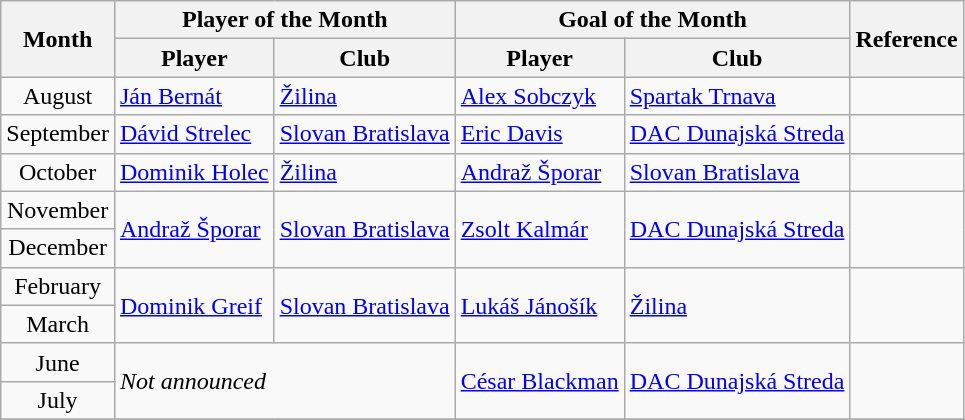<table class="wikitable">
<tr>
<th rowspan="2">Month</th>
<th colspan="2">Player of the Month</th>
<th colspan="2">Goal of the Month</th>
<th rowspan="2">Reference</th>
</tr>
<tr>
<th>Player</th>
<th>Club</th>
<th>Player</th>
<th>Club</th>
</tr>
<tr>
<td align="center">August</td>
<td> <a href='#'>Ján Bernát</a></td>
<td><a href='#'>Žilina</a></td>
<td> <a href='#'>Alex Sobczyk</a></td>
<td><a href='#'>Spartak Trnava</a></td>
<td></td>
</tr>
<tr>
<td align="center">September</td>
<td> <a href='#'>Dávid Strelec</a></td>
<td><a href='#'>Slovan Bratislava</a></td>
<td> <a href='#'>Eric Davis</a></td>
<td><a href='#'>DAC Dunajská Streda</a></td>
<td></td>
</tr>
<tr>
<td align="center">October</td>
<td> <a href='#'>Dominik Holec</a></td>
<td><a href='#'>Žilina</a></td>
<td> <a href='#'>Andraž Šporar</a></td>
<td><a href='#'>Slovan Bratislava</a></td>
<td></td>
</tr>
<tr>
<td align="center">November</td>
<td rowspan="2"> <a href='#'>Andraž Šporar</a></td>
<td rowspan="2"><a href='#'>Slovan Bratislava</a></td>
<td rowspan="2"> <a href='#'>Zsolt Kalmár</a></td>
<td rowspan="2"><a href='#'>DAC Dunajská Streda</a></td>
<td rowspan="2"></td>
</tr>
<tr>
<td align="center">December</td>
</tr>
<tr>
<td align="center">February</td>
<td rowspan="2"> <a href='#'>Dominik Greif</a></td>
<td rowspan="2"><a href='#'>Slovan Bratislava</a></td>
<td rowspan="2"> <a href='#'>Lukáš Jánošík</a></td>
<td rowspan="2"><a href='#'>Žilina</a></td>
<td rowspan="2"></td>
</tr>
<tr>
<td align="center">March</td>
</tr>
<tr>
<td align="center">June</td>
<td colspan="2" rowspan="2"><em>Not announced</em></td>
<td rowspan="2"> <a href='#'>César Blackman</a></td>
<td rowspan="2"><a href='#'>DAC Dunajská Streda</a></td>
<td rowspan="2"></td>
</tr>
<tr>
<td align="center">July</td>
</tr>
<tr>
</tr>
</table>
